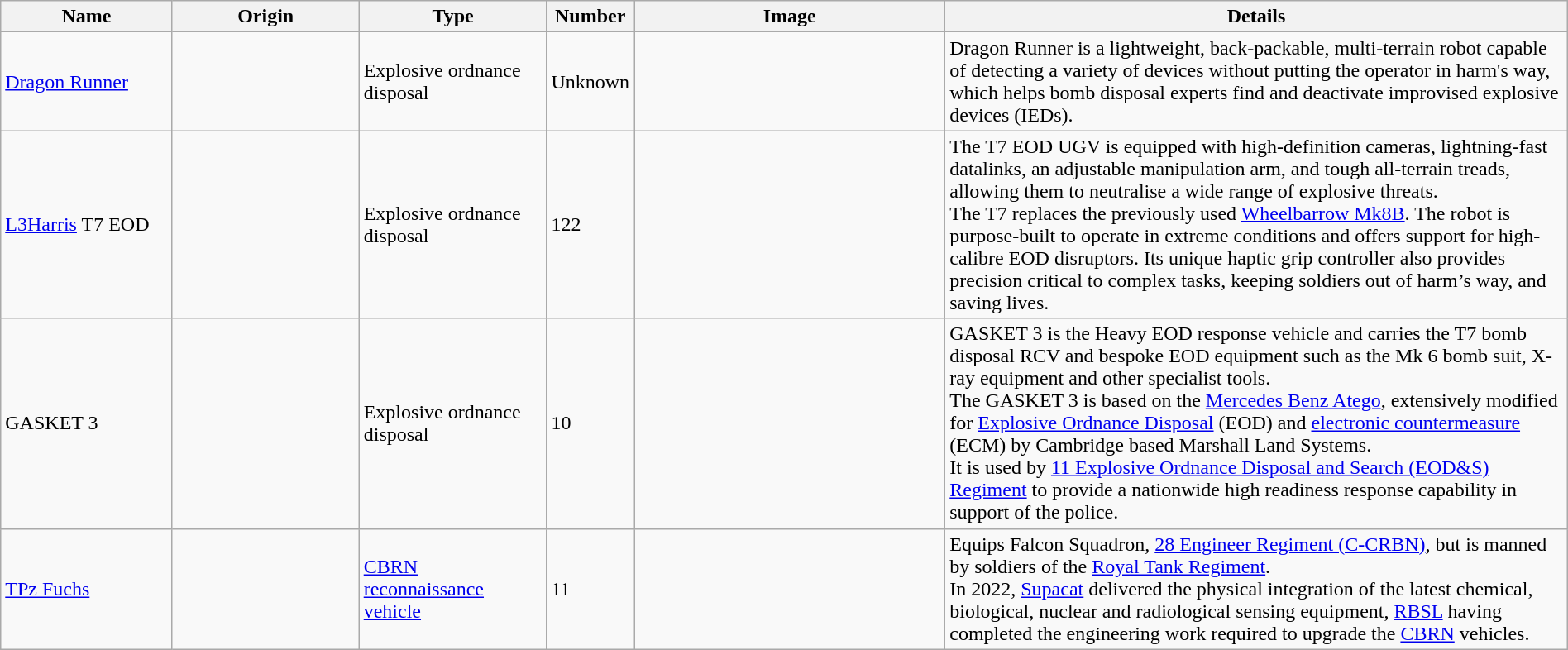<table class="wikitable" style="margin:auto; width:100%;">
<tr>
<th style="text-align: center; width:11%;">Name</th>
<th style="text-align: center; width:12%;">Origin</th>
<th style="text-align: center; width:12%;">Type</th>
<th style="text-align: center; width:2%;">Number</th>
<th style="text-align: center; width:20%;">Image</th>
<th style="text-align: center; width:40%;">Details</th>
</tr>
<tr>
<td><a href='#'>Dragon Runner</a></td>
<td></td>
<td>Explosive ordnance disposal</td>
<td>Unknown</td>
<td></td>
<td>Dragon Runner is a lightweight, back-packable, multi-terrain robot capable of detecting a variety of devices without putting the operator in harm's way, which helps bomb disposal experts find and deactivate improvised explosive devices (IEDs).</td>
</tr>
<tr>
<td><a href='#'>L3Harris</a> T7 EOD</td>
<td></td>
<td>Explosive ordnance disposal</td>
<td>122</td>
<td></td>
<td>The T7 EOD UGV is equipped with high-definition cameras, lightning-fast datalinks, an adjustable manipulation arm, and tough all-terrain treads, allowing them to neutralise a wide range of explosive threats.<br>The T7 replaces the previously used <a href='#'>Wheelbarrow Mk8B</a>. The robot is purpose-built to operate in extreme conditions and offers support for high-calibre EOD disruptors. Its unique haptic grip controller also provides precision critical to complex tasks, keeping soldiers out of harm’s way, and saving lives.</td>
</tr>
<tr>
<td>GASKET 3</td>
<td></td>
<td>Explosive ordnance disposal</td>
<td>10</td>
<td></td>
<td>GASKET 3 is the Heavy EOD response vehicle and carries the T7 bomb disposal RCV and bespoke EOD equipment such as the Mk 6 bomb suit, X-ray equipment and other specialist tools.<br>The GASKET 3 is based on the <a href='#'>Mercedes Benz Atego</a>, extensively modified for <a href='#'>Explosive Ordnance Disposal</a> (EOD) and <a href='#'>electronic countermeasure</a> (ECM) by Cambridge based Marshall Land Systems.<br>It is used by <a href='#'>11 Explosive Ordnance Disposal and Search (EOD&S) Regiment</a> to provide a nationwide high readiness response capability in support of the police.</td>
</tr>
<tr>
<td><a href='#'>TPz Fuchs</a></td>
<td></td>
<td><a href='#'>CBRN</a> <a href='#'>reconnaissance vehicle</a></td>
<td>11</td>
<td></td>
<td>Equips Falcon Squadron, <a href='#'>28 Engineer Regiment (C-CRBN)</a>, but is manned by soldiers of the <a href='#'>Royal Tank Regiment</a>.<br>In 2022, <a href='#'>Supacat</a> delivered the physical integration of the latest chemical, biological, nuclear and radiological sensing equipment, <a href='#'>RBSL</a> having completed the engineering work required to upgrade the <a href='#'>CBRN</a> vehicles.</td>
</tr>
</table>
